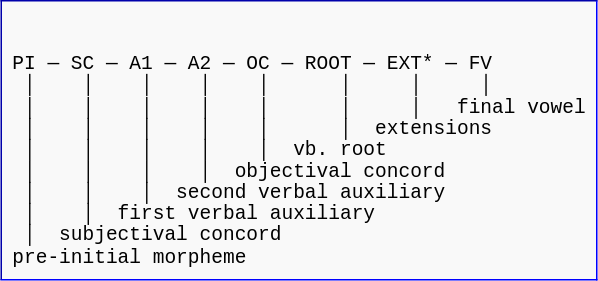<table style="margin:1em auto;">
<tr>
<td style="border: 1px inset blue; padding: 0.5em; line-height: 1.1em; background-color: #f9f9f9; font-family: monospace; text-align: left"><br><br>
PI — SC — A1 — A2 — OC — ROOT — EXT* — FV<br>
 │    │    │    │    │      │     │     │<br>
 │    │    │    │    │      │     │   final vowel<br>
 │    │    │    │    │      │  extensions<br>
 │    │    │    │    │  vb. root<br>
 │    │    │    │  objectival concord<br>
 │    │    │  second verbal auxiliary<br>
 │    │  first verbal auxiliary<br>
 │  subjectival concord<br>
pre-initial morpheme</td>
</tr>
</table>
